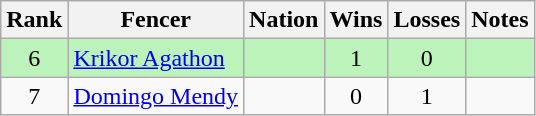<table class="wikitable sortable" style="text-align: center;">
<tr>
<th>Rank</th>
<th>Fencer</th>
<th>Nation</th>
<th>Wins</th>
<th>Losses</th>
<th>Notes</th>
</tr>
<tr bgcolor=bbf3bb>
<td>6</td>
<td align=left><a href='#'>Krikor Agathon</a></td>
<td align=left></td>
<td>1</td>
<td>0</td>
<td></td>
</tr>
<tr>
<td>7</td>
<td align=left><a href='#'>Domingo Mendy</a></td>
<td align=left></td>
<td>0</td>
<td>1</td>
<td></td>
</tr>
</table>
